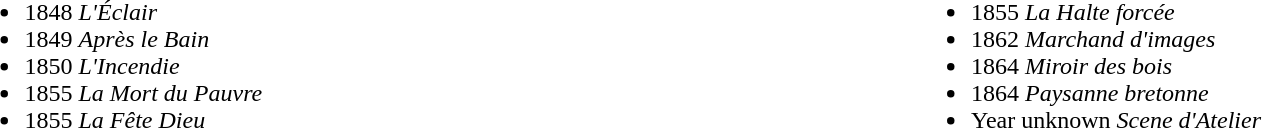<table width="100%">
<tr>
<td width="50%" valign="top"><br><ul><li>1848 <em>L'Éclair</em></li><li>1849 <em>Après le Bain</em></li><li>1850 <em>L'Incendie</em></li><li>1855 <em>La Mort du Pauvre</em></li><li>1855 <em>La Fête Dieu</em></li></ul></td>
<td width="50%" valign="top"><br><ul><li>1855 <em>La Halte forcée</em></li><li>1862 <em>Marchand d'images</em></li><li>1864 <em>Miroir des bois</em></li><li>1864 <em>Paysanne bretonne</em></li><li>Year unknown <em>Scene d'Atelier</em></li></ul></td>
</tr>
</table>
